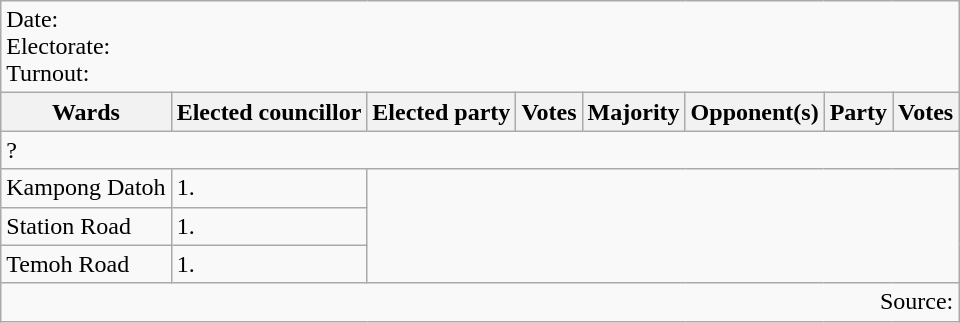<table class=wikitable>
<tr>
<td colspan=8>Date: <br>Electorate: <br>Turnout:</td>
</tr>
<tr>
<th>Wards</th>
<th>Elected councillor</th>
<th>Elected party</th>
<th>Votes</th>
<th>Majority</th>
<th>Opponent(s)</th>
<th>Party</th>
<th>Votes</th>
</tr>
<tr>
<td colspan=8>? </td>
</tr>
<tr>
<td>Kampong Datoh</td>
<td>1.</td>
</tr>
<tr>
<td>Station Road</td>
<td>1.</td>
</tr>
<tr>
<td>Temoh Road</td>
<td>1.</td>
</tr>
<tr>
<td colspan=8 align=right>Source:</td>
</tr>
</table>
